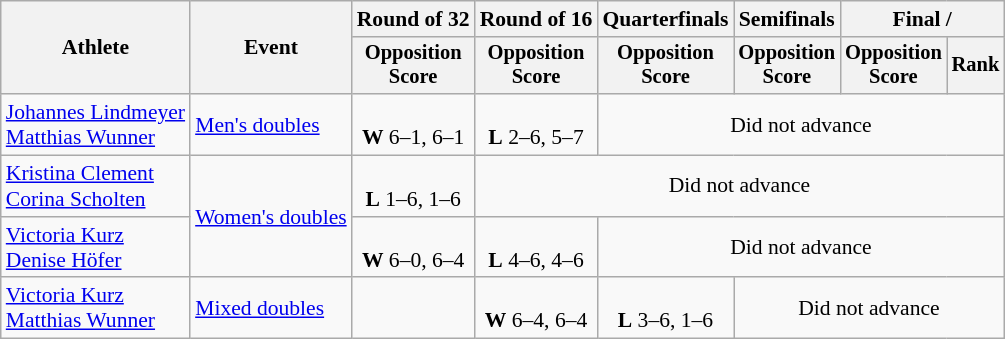<table class=wikitable style="font-size:90%">
<tr>
<th rowspan="2">Athlete</th>
<th rowspan="2">Event</th>
<th>Round of 32</th>
<th>Round of 16</th>
<th>Quarterfinals</th>
<th>Semifinals</th>
<th colspan=2>Final / </th>
</tr>
<tr style="font-size:95%">
<th>Opposition<br>Score</th>
<th>Opposition<br>Score</th>
<th>Opposition<br>Score</th>
<th>Opposition<br>Score</th>
<th>Opposition<br>Score</th>
<th>Rank</th>
</tr>
<tr align=center>
<td align=left><a href='#'>Johannes Lindmeyer</a><br><a href='#'>Matthias Wunner</a></td>
<td align=left><a href='#'>Men's doubles</a></td>
<td><br><strong>W</strong> 6–1, 6–1</td>
<td><br><strong>L</strong> 2–6, 5–7</td>
<td colspan=4>Did not advance</td>
</tr>
<tr align=center>
<td align=left><a href='#'>Kristina Clement</a><br><a href='#'>Corina Scholten</a></td>
<td align=left rowspan=2><a href='#'>Women's doubles</a></td>
<td><br><strong>L</strong> 1–6, 1–6</td>
<td colspan=5>Did not advance</td>
</tr>
<tr align=center>
<td align=left><a href='#'>Victoria Kurz</a><br><a href='#'>Denise Höfer</a></td>
<td><br><strong>W</strong> 6–0, 6–4</td>
<td><br><strong>L</strong> 4–6, 4–6</td>
<td colspan=4>Did not advance</td>
</tr>
<tr align=center>
<td align=left><a href='#'>Victoria Kurz</a><br><a href='#'>Matthias Wunner</a></td>
<td align=left><a href='#'>Mixed doubles</a></td>
<td></td>
<td><br><strong>W</strong> 6–4, 6–4</td>
<td><br><strong>L</strong> 3–6, 1–6</td>
<td colspan=3>Did not advance</td>
</tr>
</table>
